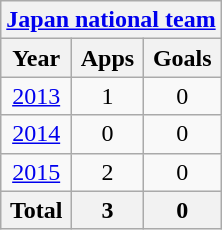<table class="wikitable" style="text-align:center">
<tr>
<th colspan=3><a href='#'>Japan national team</a></th>
</tr>
<tr>
<th>Year</th>
<th>Apps</th>
<th>Goals</th>
</tr>
<tr>
<td><a href='#'>2013</a></td>
<td>1</td>
<td>0</td>
</tr>
<tr>
<td><a href='#'>2014</a></td>
<td>0</td>
<td>0</td>
</tr>
<tr>
<td><a href='#'>2015</a></td>
<td>2</td>
<td>0</td>
</tr>
<tr>
<th>Total</th>
<th>3</th>
<th>0</th>
</tr>
</table>
